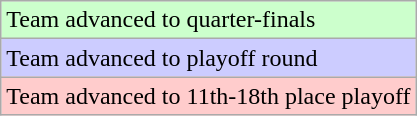<table class="wikitable">
<tr>
<td style="background:#cfc;">Team advanced to quarter-finals</td>
</tr>
<tr>
<td style="background:#ccf;">Team advanced to playoff round</td>
</tr>
<tr>
<td style="background:#fcc;">Team advanced to 11th-18th place playoff</td>
</tr>
</table>
